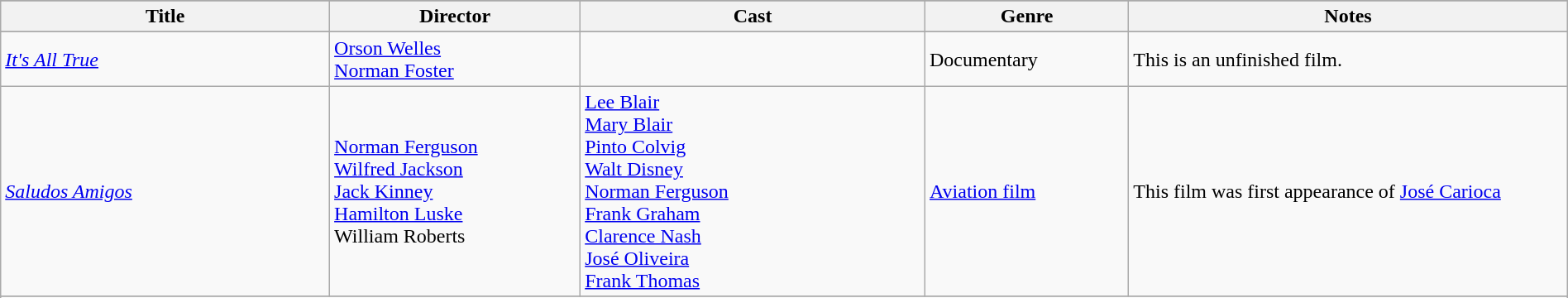<table class="wikitable sortable" style="width:100%;">
<tr>
</tr>
<tr>
<th width=21%>Title</th>
<th width=16%>Director</th>
<th width=22%>Cast</th>
<th width=13%>Genre</th>
<th width=28%>Notes</th>
</tr>
<tr>
</tr>
<tr>
<td><em><a href='#'>It's All True</a></em></td>
<td><a href='#'>Orson Welles</a><br><a href='#'>Norman Foster</a></td>
<td></td>
<td>Documentary</td>
<td>This is an unfinished film.</td>
</tr>
<tr>
<td><em><a href='#'>Saludos Amigos</a></em></td>
<td><a href='#'>Norman Ferguson</a><br><a href='#'>Wilfred Jackson</a><br><a href='#'>Jack Kinney</a><br><a href='#'>Hamilton Luske</a><br>William Roberts</td>
<td><a href='#'>Lee Blair</a><br><a href='#'>Mary Blair</a><br><a href='#'>Pinto Colvig</a><br><a href='#'>Walt Disney</a><br><a href='#'>Norman Ferguson</a><br><a href='#'>Frank Graham</a><br><a href='#'>Clarence Nash</a><br><a href='#'>José Oliveira</a><br><a href='#'>Frank Thomas</a></td>
<td><a href='#'>Aviation film</a></td>
<td>This film was first appearance of <a href='#'>José Carioca</a></td>
</tr>
<tr>
</tr>
<tr>
</tr>
</table>
